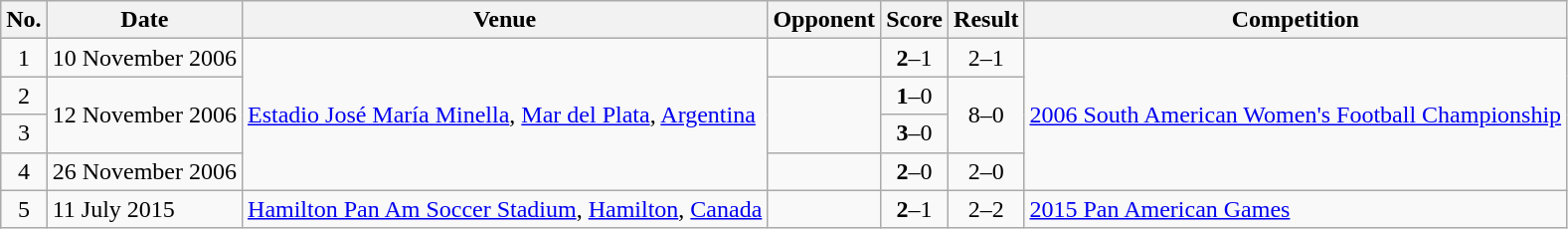<table class="wikitable">
<tr>
<th>No.</th>
<th>Date</th>
<th>Venue</th>
<th>Opponent</th>
<th>Score</th>
<th>Result</th>
<th>Competition</th>
</tr>
<tr>
<td style="text-align:center;">1</td>
<td>10 November 2006</td>
<td rowspan=4><a href='#'>Estadio José María Minella</a>, <a href='#'>Mar del Plata</a>, <a href='#'>Argentina</a></td>
<td></td>
<td style="text-align:center;"><strong>2</strong>–1</td>
<td style="text-align:center;">2–1</td>
<td rowspan=4><a href='#'>2006 South American Women's Football Championship</a></td>
</tr>
<tr>
<td style="text-align:center;">2</td>
<td rowspan=2>12 November 2006</td>
<td rowspan=2></td>
<td style="text-align:center;"><strong>1</strong>–0</td>
<td rowspan=2 style="text-align:center;">8–0</td>
</tr>
<tr>
<td style="text-align:center;">3</td>
<td style="text-align:center;"><strong>3</strong>–0</td>
</tr>
<tr>
<td style="text-align:center;">4</td>
<td>26 November 2006</td>
<td></td>
<td style="text-align:center;"><strong>2</strong>–0</td>
<td style="text-align:center;">2–0</td>
</tr>
<tr>
<td style="text-align:center;">5</td>
<td>11 July 2015</td>
<td><a href='#'>Hamilton Pan Am Soccer Stadium</a>, <a href='#'>Hamilton</a>, <a href='#'>Canada</a></td>
<td></td>
<td style="text-align:center;"><strong>2</strong>–1</td>
<td style="text-align:center;">2–2</td>
<td><a href='#'>2015 Pan American Games</a></td>
</tr>
</table>
